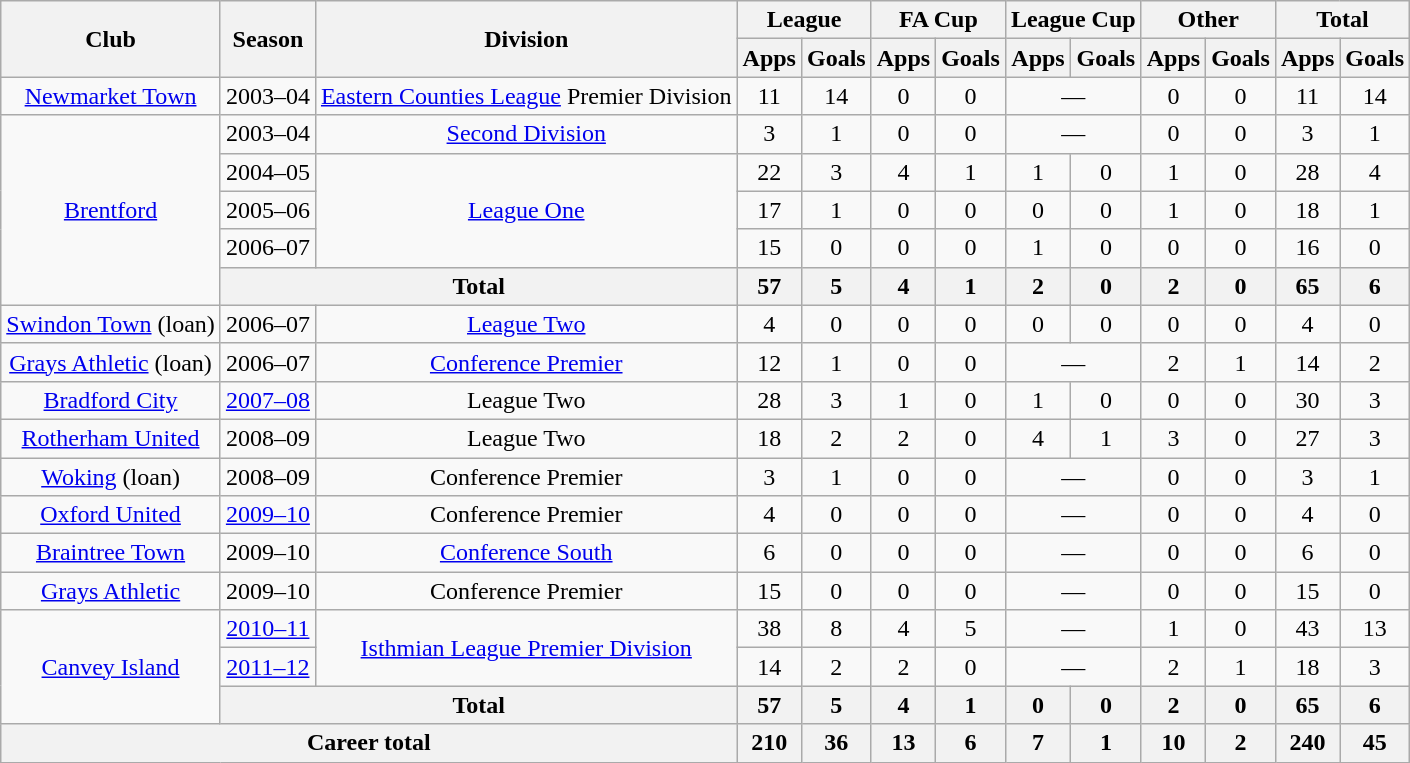<table class="wikitable" style="text-align:center">
<tr>
<th rowspan="2">Club</th>
<th rowspan="2">Season</th>
<th rowspan="2">Division</th>
<th colspan="2">League</th>
<th colspan="2">FA Cup</th>
<th colspan="2">League Cup</th>
<th colspan="2">Other</th>
<th colspan="2">Total</th>
</tr>
<tr>
<th>Apps</th>
<th>Goals</th>
<th>Apps</th>
<th>Goals</th>
<th>Apps</th>
<th>Goals</th>
<th>Apps</th>
<th>Goals</th>
<th>Apps</th>
<th>Goals</th>
</tr>
<tr>
<td><a href='#'>Newmarket Town</a></td>
<td>2003–04</td>
<td><a href='#'>Eastern Counties League</a> Premier Division</td>
<td>11</td>
<td>14</td>
<td>0</td>
<td>0</td>
<td colspan="2">—</td>
<td>0</td>
<td>0</td>
<td>11</td>
<td>14</td>
</tr>
<tr>
<td rowspan="5"><a href='#'>Brentford</a></td>
<td>2003–04</td>
<td><a href='#'>Second Division</a></td>
<td>3</td>
<td>1</td>
<td>0</td>
<td>0</td>
<td colspan="2">—</td>
<td>0</td>
<td>0</td>
<td>3</td>
<td>1</td>
</tr>
<tr>
<td>2004–05</td>
<td rowspan="3"><a href='#'>League One</a></td>
<td>22</td>
<td>3</td>
<td>4</td>
<td>1</td>
<td>1</td>
<td>0</td>
<td>1</td>
<td>0</td>
<td>28</td>
<td>4</td>
</tr>
<tr>
<td>2005–06</td>
<td>17</td>
<td>1</td>
<td>0</td>
<td>0</td>
<td>0</td>
<td>0</td>
<td>1</td>
<td>0</td>
<td>18</td>
<td>1</td>
</tr>
<tr>
<td>2006–07</td>
<td>15</td>
<td>0</td>
<td>0</td>
<td>0</td>
<td>1</td>
<td>0</td>
<td>0</td>
<td>0</td>
<td>16</td>
<td>0</td>
</tr>
<tr>
<th colspan="2">Total</th>
<th>57</th>
<th>5</th>
<th>4</th>
<th>1</th>
<th>2</th>
<th>0</th>
<th>2</th>
<th>0</th>
<th>65</th>
<th>6</th>
</tr>
<tr>
<td><a href='#'>Swindon Town</a> (loan)</td>
<td>2006–07</td>
<td><a href='#'>League Two</a></td>
<td>4</td>
<td>0</td>
<td>0</td>
<td>0</td>
<td>0</td>
<td>0</td>
<td>0</td>
<td>0</td>
<td>4</td>
<td>0</td>
</tr>
<tr>
<td><a href='#'>Grays Athletic</a> (loan)</td>
<td>2006–07</td>
<td><a href='#'>Conference Premier</a></td>
<td>12</td>
<td>1</td>
<td>0</td>
<td>0</td>
<td colspan="2">—</td>
<td>2</td>
<td>1</td>
<td>14</td>
<td>2</td>
</tr>
<tr>
<td><a href='#'>Bradford City</a></td>
<td><a href='#'>2007–08</a></td>
<td>League Two</td>
<td>28</td>
<td>3</td>
<td>1</td>
<td>0</td>
<td>1</td>
<td>0</td>
<td>0</td>
<td>0</td>
<td>30</td>
<td>3</td>
</tr>
<tr>
<td><a href='#'>Rotherham United</a></td>
<td>2008–09</td>
<td>League Two</td>
<td>18</td>
<td>2</td>
<td>2</td>
<td>0</td>
<td>4</td>
<td>1</td>
<td>3</td>
<td>0</td>
<td>27</td>
<td>3</td>
</tr>
<tr>
<td><a href='#'>Woking</a> (loan)</td>
<td>2008–09</td>
<td>Conference Premier</td>
<td>3</td>
<td>1</td>
<td>0</td>
<td>0</td>
<td colspan="2">—</td>
<td>0</td>
<td>0</td>
<td>3</td>
<td>1</td>
</tr>
<tr>
<td><a href='#'>Oxford United</a></td>
<td><a href='#'>2009–10</a></td>
<td>Conference Premier</td>
<td>4</td>
<td>0</td>
<td>0</td>
<td>0</td>
<td colspan="2">—</td>
<td>0</td>
<td>0</td>
<td>4</td>
<td>0</td>
</tr>
<tr>
<td><a href='#'>Braintree Town</a></td>
<td>2009–10</td>
<td><a href='#'>Conference South</a></td>
<td>6</td>
<td>0</td>
<td>0</td>
<td>0</td>
<td colspan="2">—</td>
<td>0</td>
<td>0</td>
<td>6</td>
<td>0</td>
</tr>
<tr>
<td><a href='#'>Grays Athletic</a></td>
<td>2009–10</td>
<td>Conference Premier</td>
<td>15</td>
<td>0</td>
<td>0</td>
<td>0</td>
<td colspan="2">—</td>
<td>0</td>
<td>0</td>
<td>15</td>
<td>0</td>
</tr>
<tr>
<td rowspan="3"><a href='#'>Canvey Island</a></td>
<td><a href='#'>2010–11</a></td>
<td rowspan="2"><a href='#'>Isthmian League Premier Division</a></td>
<td>38</td>
<td>8</td>
<td>4</td>
<td>5</td>
<td colspan="2">—</td>
<td>1</td>
<td>0</td>
<td>43</td>
<td>13</td>
</tr>
<tr>
<td><a href='#'>2011–12</a></td>
<td>14</td>
<td>2</td>
<td>2</td>
<td>0</td>
<td colspan="2">—</td>
<td>2</td>
<td>1</td>
<td>18</td>
<td>3</td>
</tr>
<tr>
<th colspan="2">Total</th>
<th>57</th>
<th>5</th>
<th>4</th>
<th>1</th>
<th>0</th>
<th>0</th>
<th>2</th>
<th>0</th>
<th>65</th>
<th>6</th>
</tr>
<tr>
<th colspan="3">Career total</th>
<th>210</th>
<th>36</th>
<th>13</th>
<th>6</th>
<th>7</th>
<th>1</th>
<th>10</th>
<th>2</th>
<th>240</th>
<th>45</th>
</tr>
</table>
